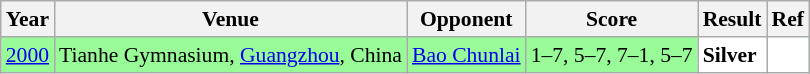<table class="sortable wikitable" style="font-size: 90%">
<tr>
<th>Year</th>
<th>Venue</th>
<th>Opponent</th>
<th>Score</th>
<th>Result</th>
<th>Ref</th>
</tr>
<tr style="background:#98FB98">
<td align="center"><a href='#'>2000</a></td>
<td align="left">Tianhe Gymnasium, <a href='#'>Guangzhou</a>, China</td>
<td align="left"> <a href='#'>Bao Chunlai</a></td>
<td align="left">1–7, 5–7, 7–1, 5–7</td>
<td style="text-align:left; background:white"> <strong>Silver</strong></td>
<td style="text-align:center; background:white"></td>
</tr>
</table>
